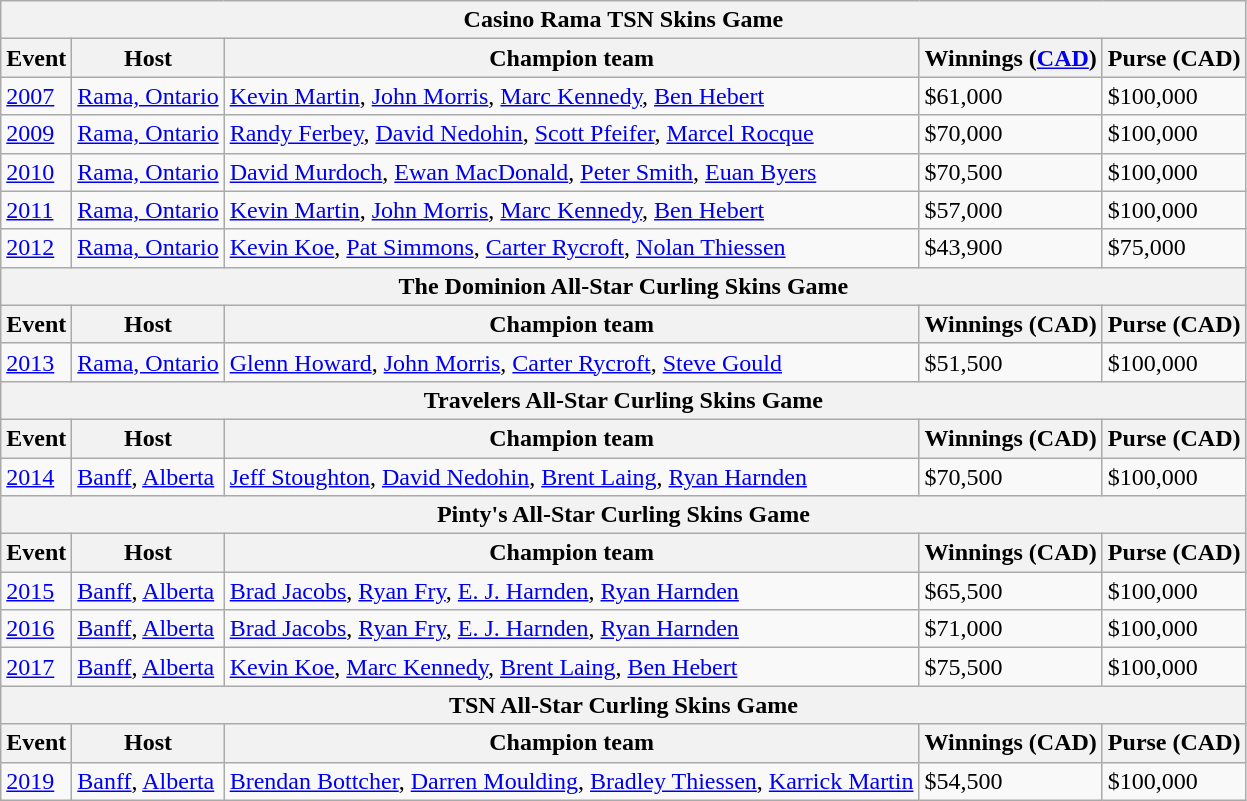<table class="wikitable">
<tr>
<th colspan=5>Casino Rama TSN Skins Game</th>
</tr>
<tr>
<th>Event</th>
<th>Host</th>
<th>Champion team</th>
<th>Winnings (<a href='#'>CAD</a>)</th>
<th>Purse (CAD)</th>
</tr>
<tr>
<td><a href='#'>2007</a></td>
<td><a href='#'>Rama, Ontario</a></td>
<td><a href='#'>Kevin Martin</a>, <a href='#'>John Morris</a>, <a href='#'>Marc Kennedy</a>, <a href='#'>Ben Hebert</a></td>
<td>$61,000</td>
<td>$100,000</td>
</tr>
<tr>
<td><a href='#'>2009</a></td>
<td><a href='#'>Rama, Ontario</a></td>
<td><a href='#'>Randy Ferbey</a>, <a href='#'>David Nedohin</a>, <a href='#'>Scott Pfeifer</a>, <a href='#'>Marcel Rocque</a></td>
<td>$70,000</td>
<td>$100,000</td>
</tr>
<tr>
<td><a href='#'>2010</a></td>
<td><a href='#'>Rama, Ontario</a></td>
<td><a href='#'>David Murdoch</a>, <a href='#'>Ewan MacDonald</a>, <a href='#'>Peter Smith</a>, <a href='#'>Euan Byers</a></td>
<td>$70,500</td>
<td>$100,000</td>
</tr>
<tr>
<td><a href='#'>2011</a></td>
<td><a href='#'>Rama, Ontario</a></td>
<td><a href='#'>Kevin Martin</a>, <a href='#'>John Morris</a>, <a href='#'>Marc Kennedy</a>, <a href='#'>Ben Hebert</a></td>
<td>$57,000</td>
<td>$100,000</td>
</tr>
<tr>
<td><a href='#'>2012</a></td>
<td><a href='#'>Rama, Ontario</a></td>
<td><a href='#'>Kevin Koe</a>, <a href='#'>Pat Simmons</a>, <a href='#'>Carter Rycroft</a>, <a href='#'>Nolan Thiessen</a></td>
<td>$43,900</td>
<td>$75,000</td>
</tr>
<tr>
<th colspan=5>The Dominion All-Star Curling Skins Game</th>
</tr>
<tr>
<th>Event</th>
<th>Host</th>
<th>Champion team</th>
<th>Winnings (CAD)</th>
<th>Purse (CAD)</th>
</tr>
<tr>
<td><a href='#'>2013</a></td>
<td><a href='#'>Rama, Ontario</a></td>
<td><a href='#'>Glenn Howard</a>, <a href='#'>John Morris</a>, <a href='#'>Carter Rycroft</a>, <a href='#'>Steve Gould</a></td>
<td>$51,500</td>
<td>$100,000</td>
</tr>
<tr>
<th colspan=5>Travelers All-Star Curling Skins Game</th>
</tr>
<tr>
<th>Event</th>
<th>Host</th>
<th>Champion team</th>
<th>Winnings (CAD)</th>
<th>Purse (CAD)</th>
</tr>
<tr>
<td><a href='#'>2014</a></td>
<td><a href='#'>Banff</a>, <a href='#'>Alberta</a></td>
<td><a href='#'>Jeff Stoughton</a>, <a href='#'>David Nedohin</a>, <a href='#'>Brent Laing</a>, <a href='#'>Ryan Harnden</a></td>
<td>$70,500</td>
<td>$100,000</td>
</tr>
<tr>
<th colspan=5>Pinty's All-Star Curling Skins Game</th>
</tr>
<tr>
<th>Event</th>
<th>Host</th>
<th>Champion team</th>
<th>Winnings (CAD)</th>
<th>Purse (CAD)</th>
</tr>
<tr>
<td><a href='#'>2015</a></td>
<td><a href='#'>Banff</a>, <a href='#'>Alberta</a></td>
<td><a href='#'>Brad Jacobs</a>, <a href='#'>Ryan Fry</a>, <a href='#'>E. J. Harnden</a>, <a href='#'>Ryan Harnden</a></td>
<td>$65,500</td>
<td>$100,000</td>
</tr>
<tr>
<td><a href='#'>2016</a></td>
<td><a href='#'>Banff</a>, <a href='#'>Alberta</a></td>
<td><a href='#'>Brad Jacobs</a>, <a href='#'>Ryan Fry</a>, <a href='#'>E. J. Harnden</a>, <a href='#'>Ryan Harnden</a></td>
<td>$71,000</td>
<td>$100,000</td>
</tr>
<tr>
<td><a href='#'>2017</a></td>
<td><a href='#'>Banff</a>, <a href='#'>Alberta</a></td>
<td><a href='#'>Kevin Koe</a>, <a href='#'>Marc Kennedy</a>, <a href='#'>Brent Laing</a>, <a href='#'>Ben Hebert</a></td>
<td>$75,500</td>
<td>$100,000</td>
</tr>
<tr>
<th colspan=5>TSN All-Star Curling Skins Game</th>
</tr>
<tr>
<th>Event</th>
<th>Host</th>
<th>Champion team</th>
<th>Winnings (CAD)</th>
<th>Purse (CAD)</th>
</tr>
<tr>
<td><a href='#'>2019</a></td>
<td><a href='#'>Banff</a>, <a href='#'>Alberta</a></td>
<td><a href='#'>Brendan Bottcher</a>, <a href='#'>Darren Moulding</a>, <a href='#'>Bradley Thiessen</a>, <a href='#'>Karrick Martin</a></td>
<td>$54,500</td>
<td>$100,000</td>
</tr>
</table>
